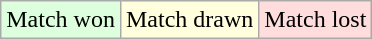<table class="wikitable">
<tr bgcolor="#ddffdd">
<td>Match won</td>
<td bgcolor="#ffffdd">Match drawn</td>
<td bgcolor="#ffdddd">Match lost</td>
</tr>
</table>
